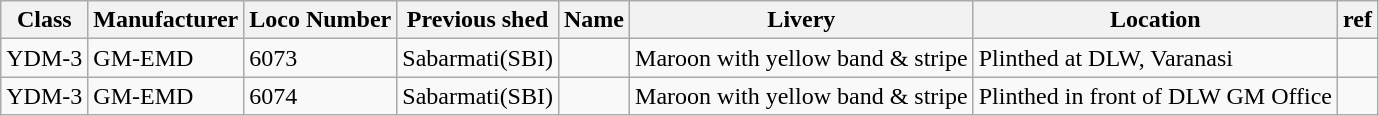<table class="wikitable">
<tr>
<th>Class</th>
<th>Manufacturer</th>
<th>Loco Number</th>
<th>Previous shed</th>
<th>Name</th>
<th>Livery</th>
<th>Location</th>
<th>ref</th>
</tr>
<tr>
<td>YDM-3</td>
<td>GM-EMD</td>
<td>6073</td>
<td>Sabarmati(SBI)</td>
<td></td>
<td>Maroon with yellow band & stripe</td>
<td>Plinthed at DLW, Varanasi</td>
<td></td>
</tr>
<tr>
<td>YDM-3</td>
<td>GM-EMD</td>
<td>6074</td>
<td>Sabarmati(SBI)</td>
<td></td>
<td>Maroon with yellow band & stripe</td>
<td>Plinthed in front of DLW GM Office</td>
<td></td>
</tr>
</table>
